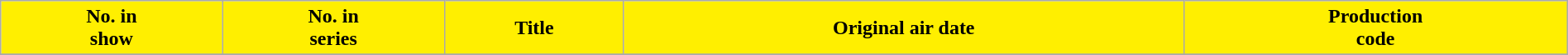<table class="wikitable plainrowheaders" style="width:100%; margin:auto; background:#fff;">
<tr>
<th style="background:#FFEF00; color:#000;">No. in<br>show</th>
<th style="background:#FFEF00; color:#000;">No. in<br>series</th>
<th style="background:#FFEF00; color:#000;">Title</th>
<th style="background:#FFEF00; color:#000;">Original air date</th>
<th style="background:#FFEF00; color:#000;">Production<br>code</th>
</tr>
<tr>
</tr>
</table>
